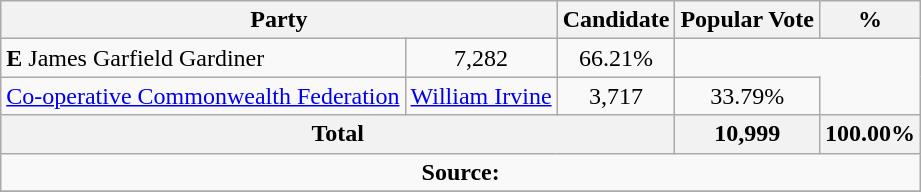<table class="wikitable">
<tr>
<th colspan="2">Party</th>
<th>Candidate</th>
<th>Popular Vote</th>
<th>%</th>
</tr>
<tr>
<td><strong>E</strong> James Garfield Gardiner</td>
<td align=center>7,282</td>
<td align=center>66.21%</td>
</tr>
<tr>
<td><a href='#'>Co-operative Commonwealth Federation</a></td>
<td><a href='#'>William Irvine</a></td>
<td align=center>3,717</td>
<td align=center>33.79%</td>
</tr>
<tr>
<th colspan=3 align=center>Total</th>
<th align=center>10,999</th>
<th align=center>100.00%</th>
</tr>
<tr>
<td align="center" colspan=5><strong>Source:</strong> </td>
</tr>
<tr>
</tr>
</table>
